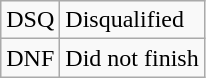<table class="wikitable">
<tr>
<td style="text-align:center;">DSQ</td>
<td>Disqualified</td>
</tr>
<tr>
<td style="text-align:center;">DNF</td>
<td>Did not finish</td>
</tr>
</table>
